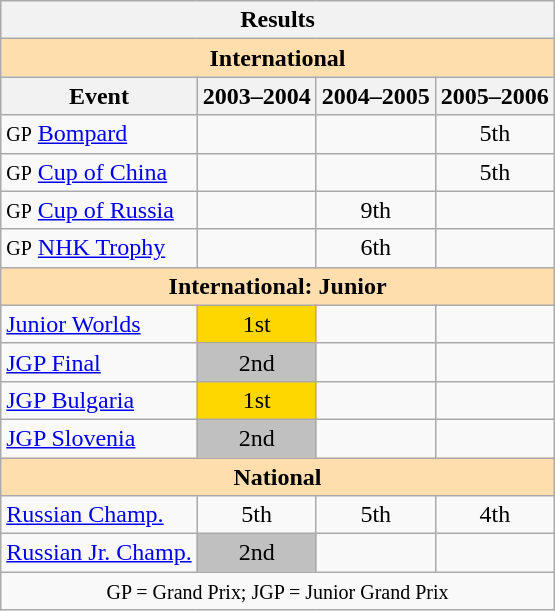<table class="wikitable" style="text-align:center">
<tr>
<th colspan=4 align=center><strong>Results</strong></th>
</tr>
<tr>
<th style="background-color: #ffdead; " colspan=4 align=center><strong>International</strong></th>
</tr>
<tr>
<th>Event</th>
<th>2003–2004</th>
<th>2004–2005</th>
<th>2005–2006</th>
</tr>
<tr>
<td align=left><small>GP</small> <a href='#'>Bompard</a></td>
<td></td>
<td></td>
<td>5th</td>
</tr>
<tr>
<td align=left><small>GP</small> <a href='#'>Cup of China</a></td>
<td></td>
<td></td>
<td>5th</td>
</tr>
<tr>
<td align=left><small>GP</small> <a href='#'>Cup of Russia</a></td>
<td></td>
<td>9th</td>
<td></td>
</tr>
<tr>
<td align=left><small>GP</small> <a href='#'>NHK Trophy</a></td>
<td></td>
<td>6th</td>
<td></td>
</tr>
<tr>
<th style="background-color: #ffdead; " colspan=4 align=center><strong>International: Junior</strong></th>
</tr>
<tr>
<td align=left><a href='#'>Junior Worlds</a></td>
<td bgcolor=gold>1st</td>
<td></td>
<td></td>
</tr>
<tr>
<td align=left><a href='#'>JGP Final</a></td>
<td bgcolor=silver>2nd</td>
<td></td>
<td></td>
</tr>
<tr>
<td align=left><a href='#'>JGP Bulgaria</a></td>
<td bgcolor=gold>1st</td>
<td></td>
<td></td>
</tr>
<tr>
<td align=left><a href='#'>JGP Slovenia</a></td>
<td bgcolor=silver>2nd</td>
<td></td>
<td></td>
</tr>
<tr>
<th style="background-color: #ffdead; " colspan=4 align=center><strong>National</strong></th>
</tr>
<tr>
<td align=left><a href='#'>Russian Champ.</a></td>
<td>5th</td>
<td>5th</td>
<td>4th</td>
</tr>
<tr>
<td align=left><a href='#'>Russian Jr. Champ.</a></td>
<td bgcolor=silver>2nd</td>
<td></td>
<td></td>
</tr>
<tr>
<td colspan=4 align=center><small> GP = Grand Prix; JGP = Junior Grand Prix </small></td>
</tr>
</table>
